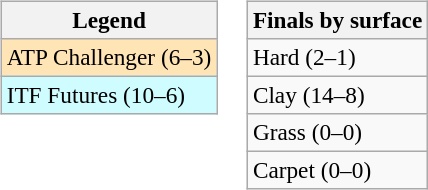<table>
<tr valign=top>
<td><br><table class=wikitable style=font-size:97%>
<tr>
<th>Legend</th>
</tr>
<tr bgcolor=moccasin>
<td>ATP Challenger (6–3)</td>
</tr>
<tr bgcolor=cffcff>
<td>ITF Futures (10–6)</td>
</tr>
</table>
</td>
<td><br><table class=wikitable style=font-size:97%>
<tr>
<th>Finals by surface</th>
</tr>
<tr>
<td>Hard (2–1)</td>
</tr>
<tr>
<td>Clay (14–8)</td>
</tr>
<tr>
<td>Grass (0–0)</td>
</tr>
<tr>
<td>Carpet (0–0)</td>
</tr>
</table>
</td>
</tr>
</table>
